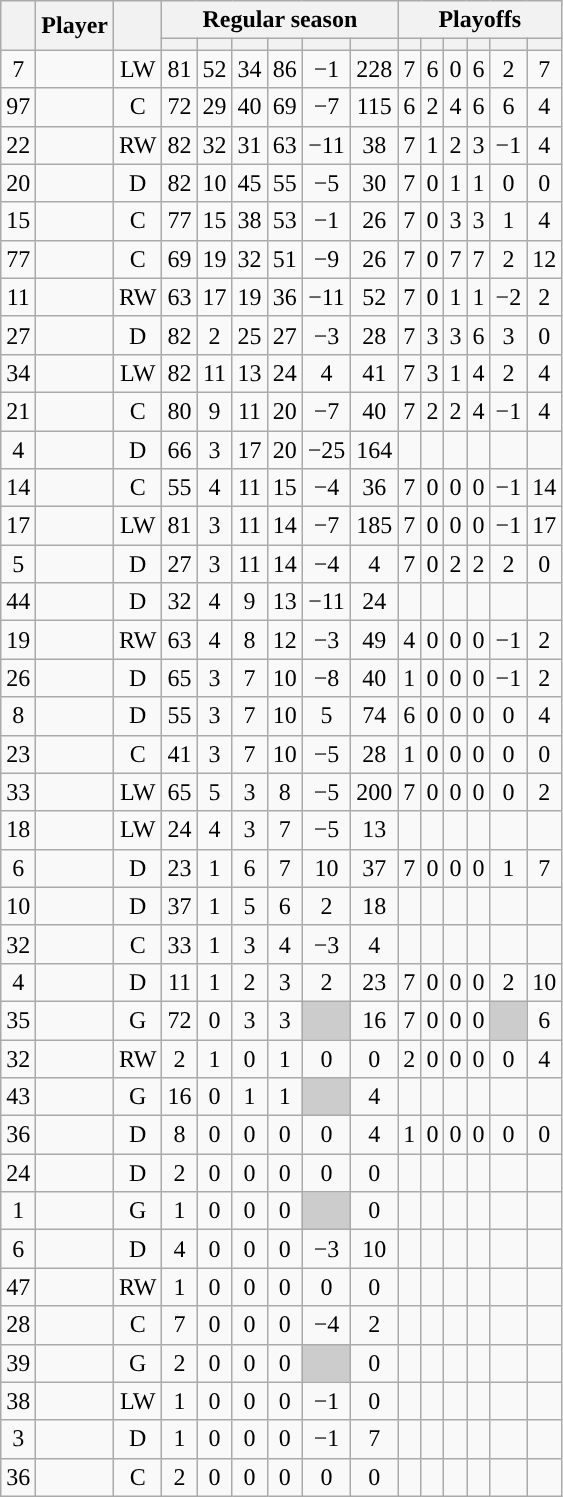<table class="wikitable sortable plainrowheaders" style="text-align:center;">
<tr>
<th scope="col" data-sort-type="number" rowspan="2"></th>
<th scope="col" rowspan="2">Player</th>
<th scope="col" rowspan="2"></th>
<th scope=colgroup colspan=6>Regular season</th>
<th scope=colgroup colspan=6>Playoffs</th>
</tr>
<tr>
<th scope="col" data-sort-type="number"></th>
<th scope="col" data-sort-type="number"></th>
<th scope="col" data-sort-type="number"></th>
<th scope="col" data-sort-type="number"></th>
<th scope="col" data-sort-type="number"></th>
<th scope="col" data-sort-type="number"></th>
<th scope="col" data-sort-type="number"></th>
<th scope="col" data-sort-type="number"></th>
<th scope="col" data-sort-type="number"></th>
<th scope="col" data-sort-type="number"></th>
<th scope="col" data-sort-type="number"></th>
<th scope="col" data-sort-type="number"></th>
</tr>
<tr>
<td scope="row">7</td>
<td align="left"></td>
<td>LW</td>
<td>81</td>
<td>52</td>
<td>34</td>
<td>86</td>
<td>−1</td>
<td>228</td>
<td>7</td>
<td>6</td>
<td>0</td>
<td>6</td>
<td>2</td>
<td>7</td>
</tr>
<tr>
<td scope="row">97</td>
<td align="left"></td>
<td>C</td>
<td>72</td>
<td>29</td>
<td>40</td>
<td>69</td>
<td>−7</td>
<td>115</td>
<td>6</td>
<td>2</td>
<td>4</td>
<td>6</td>
<td>6</td>
<td>4</td>
</tr>
<tr>
<td scope="row">22</td>
<td align="left"></td>
<td>RW</td>
<td>82</td>
<td>32</td>
<td>31</td>
<td>63</td>
<td>−11</td>
<td>38</td>
<td>7</td>
<td>1</td>
<td>2</td>
<td>3</td>
<td>−1</td>
<td>4</td>
</tr>
<tr>
<td scope="row">20</td>
<td align="left"></td>
<td>D</td>
<td>82</td>
<td>10</td>
<td>45</td>
<td>55</td>
<td>−5</td>
<td>30</td>
<td>7</td>
<td>0</td>
<td>1</td>
<td>1</td>
<td>0</td>
<td>0</td>
</tr>
<tr>
<td scope="row">15</td>
<td align="left"></td>
<td>C</td>
<td>77</td>
<td>15</td>
<td>38</td>
<td>53</td>
<td>−1</td>
<td>26</td>
<td>7</td>
<td>0</td>
<td>3</td>
<td>3</td>
<td>1</td>
<td>4</td>
</tr>
<tr>
<td scope="row">77</td>
<td align="left"></td>
<td>C</td>
<td>69</td>
<td>19</td>
<td>32</td>
<td>51</td>
<td>−9</td>
<td>26</td>
<td>7</td>
<td>0</td>
<td>7</td>
<td>7</td>
<td>2</td>
<td>12</td>
</tr>
<tr>
<td scope="row">11</td>
<td align="left"></td>
<td>RW</td>
<td>63</td>
<td>17</td>
<td>19</td>
<td>36</td>
<td>−11</td>
<td>52</td>
<td>7</td>
<td>0</td>
<td>1</td>
<td>1</td>
<td>−2</td>
<td>2</td>
</tr>
<tr>
<td scope="row">27</td>
<td align="left"></td>
<td>D</td>
<td>82</td>
<td>2</td>
<td>25</td>
<td>27</td>
<td>−3</td>
<td>28</td>
<td>7</td>
<td>3</td>
<td>3</td>
<td>6</td>
<td>3</td>
<td>0</td>
</tr>
<tr>
<td scope="row">34</td>
<td align="left"></td>
<td>LW</td>
<td>82</td>
<td>11</td>
<td>13</td>
<td>24</td>
<td>4</td>
<td>41</td>
<td>7</td>
<td>3</td>
<td>1</td>
<td>4</td>
<td>2</td>
<td>4</td>
</tr>
<tr>
<td scope="row">21</td>
<td align="left"></td>
<td>C</td>
<td>80</td>
<td>9</td>
<td>11</td>
<td>20</td>
<td>−7</td>
<td>40</td>
<td>7</td>
<td>2</td>
<td>2</td>
<td>4</td>
<td>−1</td>
<td>4</td>
</tr>
<tr>
<td scope="row">4</td>
<td align="left"></td>
<td>D</td>
<td>66</td>
<td>3</td>
<td>17</td>
<td>20</td>
<td>−25</td>
<td>164</td>
<td></td>
<td></td>
<td></td>
<td></td>
<td></td>
<td></td>
</tr>
<tr>
<td scope="row">14</td>
<td align="left"></td>
<td>C</td>
<td>55</td>
<td>4</td>
<td>11</td>
<td>15</td>
<td>−4</td>
<td>36</td>
<td>7</td>
<td>0</td>
<td>0</td>
<td>0</td>
<td>−1</td>
<td>14</td>
</tr>
<tr>
<td scope="row">17</td>
<td align="left"></td>
<td>LW</td>
<td>81</td>
<td>3</td>
<td>11</td>
<td>14</td>
<td>−7</td>
<td>185</td>
<td>7</td>
<td>0</td>
<td>0</td>
<td>0</td>
<td>−1</td>
<td>17</td>
</tr>
<tr>
<td scope="row">5</td>
<td align="left"></td>
<td>D</td>
<td>27</td>
<td>3</td>
<td>11</td>
<td>14</td>
<td>−4</td>
<td>4</td>
<td>7</td>
<td>0</td>
<td>2</td>
<td>2</td>
<td>2</td>
<td>0</td>
</tr>
<tr>
<td scope="row">44</td>
<td align="left"></td>
<td>D</td>
<td>32</td>
<td>4</td>
<td>9</td>
<td>13</td>
<td>−11</td>
<td>24</td>
<td></td>
<td></td>
<td></td>
<td></td>
<td></td>
<td></td>
</tr>
<tr>
<td scope="row">19</td>
<td align="left"></td>
<td>RW</td>
<td>63</td>
<td>4</td>
<td>8</td>
<td>12</td>
<td>−3</td>
<td>49</td>
<td>4</td>
<td>0</td>
<td>0</td>
<td>0</td>
<td>−1</td>
<td>2</td>
</tr>
<tr>
<td scope="row">26</td>
<td align="left"></td>
<td>D</td>
<td>65</td>
<td>3</td>
<td>7</td>
<td>10</td>
<td>−8</td>
<td>40</td>
<td>1</td>
<td>0</td>
<td>0</td>
<td>0</td>
<td>−1</td>
<td>2</td>
</tr>
<tr>
<td scope="row">8</td>
<td align="left"></td>
<td>D</td>
<td>55</td>
<td>3</td>
<td>7</td>
<td>10</td>
<td>5</td>
<td>74</td>
<td>6</td>
<td>0</td>
<td>0</td>
<td>0</td>
<td>0</td>
<td>4</td>
</tr>
<tr>
<td scope="row">23</td>
<td align="left"></td>
<td>C</td>
<td>41</td>
<td>3</td>
<td>7</td>
<td>10</td>
<td>−5</td>
<td>28</td>
<td>1</td>
<td>0</td>
<td>0</td>
<td>0</td>
<td>0</td>
<td>0</td>
</tr>
<tr>
<td scope="row">33</td>
<td align="left"></td>
<td>LW</td>
<td>65</td>
<td>5</td>
<td>3</td>
<td>8</td>
<td>−5</td>
<td>200</td>
<td>7</td>
<td>0</td>
<td>0</td>
<td>0</td>
<td>0</td>
<td>2</td>
</tr>
<tr>
<td scope="row">18</td>
<td align="left"></td>
<td>LW</td>
<td>24</td>
<td>4</td>
<td>3</td>
<td>7</td>
<td>−5</td>
<td>13</td>
<td></td>
<td></td>
<td></td>
<td></td>
<td></td>
<td></td>
</tr>
<tr>
<td scope="row">6</td>
<td align="left"></td>
<td>D</td>
<td>23</td>
<td>1</td>
<td>6</td>
<td>7</td>
<td>10</td>
<td>37</td>
<td>7</td>
<td>0</td>
<td>0</td>
<td>0</td>
<td>1</td>
<td>7</td>
</tr>
<tr>
<td scope="row">10</td>
<td align="left"></td>
<td>D</td>
<td>37</td>
<td>1</td>
<td>5</td>
<td>6</td>
<td>2</td>
<td>18</td>
<td></td>
<td></td>
<td></td>
<td></td>
<td></td>
<td></td>
</tr>
<tr>
<td scope="row">32</td>
<td align="left"></td>
<td>C</td>
<td>33</td>
<td>1</td>
<td>3</td>
<td>4</td>
<td>−3</td>
<td>4</td>
<td></td>
<td></td>
<td></td>
<td></td>
<td></td>
<td></td>
</tr>
<tr>
<td scope="row">4</td>
<td align="left"></td>
<td>D</td>
<td>11</td>
<td>1</td>
<td>2</td>
<td>3</td>
<td>2</td>
<td>23</td>
<td>7</td>
<td>0</td>
<td>0</td>
<td>0</td>
<td>2</td>
<td>10</td>
</tr>
<tr>
<td scope="row">35</td>
<td align="left"></td>
<td>G</td>
<td>72</td>
<td>0</td>
<td>3</td>
<td>3</td>
<td style="background:#ccc"></td>
<td>16</td>
<td>7</td>
<td>0</td>
<td>0</td>
<td>0</td>
<td style="background:#ccc"></td>
<td>6</td>
</tr>
<tr>
<td scope="row">32</td>
<td align="left"></td>
<td>RW</td>
<td>2</td>
<td>1</td>
<td>0</td>
<td>1</td>
<td>0</td>
<td>0</td>
<td>2</td>
<td>0</td>
<td>0</td>
<td>0</td>
<td>0</td>
<td>4</td>
</tr>
<tr>
<td scope="row">43</td>
<td align="left"></td>
<td>G</td>
<td>16</td>
<td>0</td>
<td>1</td>
<td>1</td>
<td style="background:#ccc"></td>
<td>4</td>
<td></td>
<td></td>
<td></td>
<td></td>
<td></td>
<td></td>
</tr>
<tr>
<td scope="row">36</td>
<td align="left"></td>
<td>D</td>
<td>8</td>
<td>0</td>
<td>0</td>
<td>0</td>
<td>0</td>
<td>4</td>
<td>1</td>
<td>0</td>
<td>0</td>
<td>0</td>
<td>0</td>
<td>0</td>
</tr>
<tr>
<td scope="row">24</td>
<td align="left"></td>
<td>D</td>
<td>2</td>
<td>0</td>
<td>0</td>
<td>0</td>
<td>0</td>
<td>0</td>
<td></td>
<td></td>
<td></td>
<td></td>
<td></td>
<td></td>
</tr>
<tr>
<td scope="row">1</td>
<td align="left"></td>
<td>G</td>
<td>1</td>
<td>0</td>
<td>0</td>
<td>0</td>
<td style="background:#ccc"></td>
<td>0</td>
<td></td>
<td></td>
<td></td>
<td></td>
<td></td>
<td></td>
</tr>
<tr>
<td scope="row">6</td>
<td align="left"></td>
<td>D</td>
<td>4</td>
<td>0</td>
<td>0</td>
<td>0</td>
<td>−3</td>
<td>10</td>
<td></td>
<td></td>
<td></td>
<td></td>
<td></td>
<td></td>
</tr>
<tr>
<td scope="row">47</td>
<td align="left"></td>
<td>RW</td>
<td>1</td>
<td>0</td>
<td>0</td>
<td>0</td>
<td>0</td>
<td>0</td>
<td></td>
<td></td>
<td></td>
<td></td>
<td></td>
<td></td>
</tr>
<tr>
<td scope="row">28</td>
<td align="left"></td>
<td>C</td>
<td>7</td>
<td>0</td>
<td>0</td>
<td>0</td>
<td>−4</td>
<td>2</td>
<td></td>
<td></td>
<td></td>
<td></td>
<td></td>
<td></td>
</tr>
<tr>
<td scope="row">39</td>
<td align="left"></td>
<td>G</td>
<td>2</td>
<td>0</td>
<td>0</td>
<td>0</td>
<td style="background:#ccc"></td>
<td>0</td>
<td></td>
<td></td>
<td></td>
<td></td>
<td></td>
<td></td>
</tr>
<tr>
<td scope="row">38</td>
<td align="left"></td>
<td>LW</td>
<td>1</td>
<td>0</td>
<td>0</td>
<td>0</td>
<td>−1</td>
<td>0</td>
<td></td>
<td></td>
<td></td>
<td></td>
<td></td>
<td></td>
</tr>
<tr>
<td scope="row">3</td>
<td align="left"></td>
<td>D</td>
<td>1</td>
<td>0</td>
<td>0</td>
<td>0</td>
<td>−1</td>
<td>7</td>
<td></td>
<td></td>
<td></td>
<td></td>
<td></td>
<td></td>
</tr>
<tr>
<td scope="row">36</td>
<td align="left"></td>
<td>C</td>
<td>2</td>
<td>0</td>
<td>0</td>
<td>0</td>
<td>0</td>
<td>0</td>
<td></td>
<td></td>
<td></td>
<td></td>
<td></td>
<td></td>
</tr>
</table>
